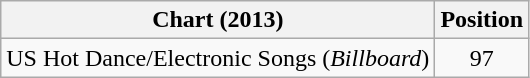<table class="wikitable">
<tr>
<th scope="col">Chart (2013)</th>
<th scope="col">Position</th>
</tr>
<tr>
<td>US Hot Dance/Electronic Songs (<em>Billboard</em>)</td>
<td style="text-align:center">97</td>
</tr>
</table>
